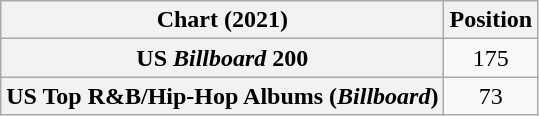<table class="wikitable sortable plainrowheaders" style="text-align:center">
<tr>
<th scope="col">Chart (2021)</th>
<th scope="col">Position</th>
</tr>
<tr>
<th scope="row">US <em>Billboard</em> 200</th>
<td>175</td>
</tr>
<tr>
<th scope="row">US Top R&B/Hip-Hop Albums (<em>Billboard</em>)</th>
<td>73</td>
</tr>
</table>
